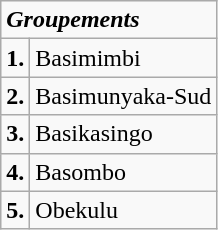<table class="wikitable">
<tr>
<td colspan="2"><strong><em>Groupements</em></strong></td>
</tr>
<tr>
<td><strong>1.</strong></td>
<td>Basimimbi</td>
</tr>
<tr>
<td><strong>2.</strong></td>
<td>Basimunyaka-Sud</td>
</tr>
<tr>
<td><strong>3.</strong></td>
<td>Basikasingo</td>
</tr>
<tr>
<td><strong>4.</strong></td>
<td>Basombo</td>
</tr>
<tr>
<td><strong>5.</strong></td>
<td>Obekulu</td>
</tr>
</table>
